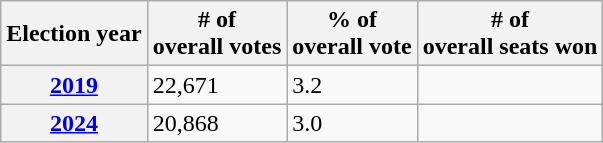<table class=wikitable>
<tr>
<th>Election year</th>
<th># of<br>overall votes</th>
<th>% of<br>overall vote</th>
<th># of<br>overall seats won</th>
</tr>
<tr>
<th><a href='#'>2019</a></th>
<td>22,671</td>
<td>3.2</td>
<td></td>
</tr>
<tr>
<th><a href='#'>2024</a></th>
<td>20,868</td>
<td>3.0</td>
<td></td>
</tr>
</table>
